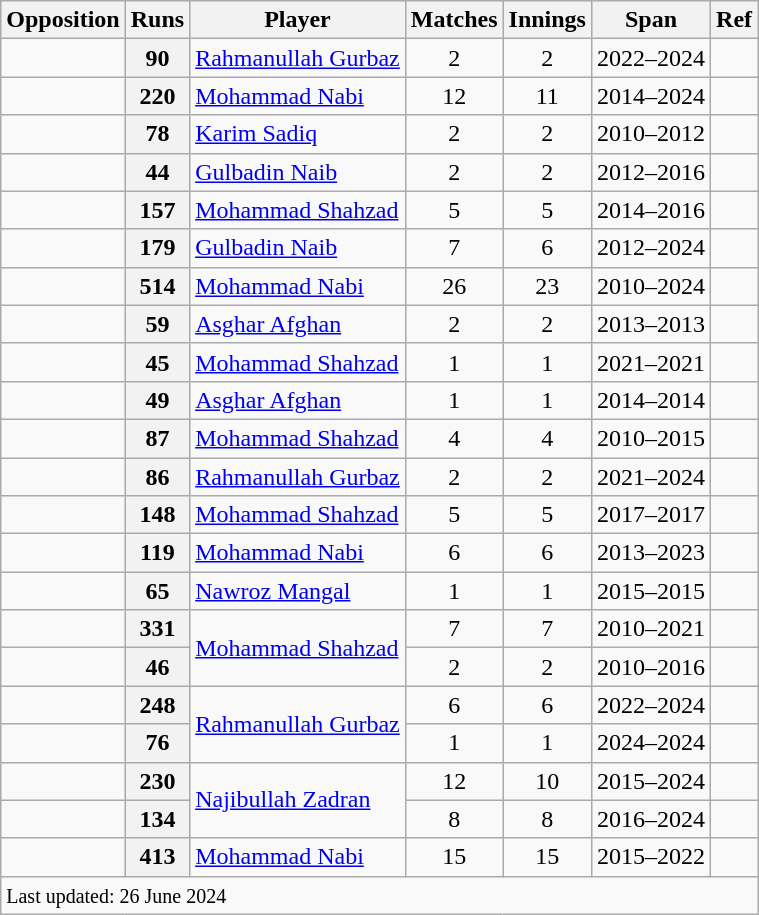<table class="wikitable plainrowheaders sortable">
<tr>
<th scope="col">Opposition</th>
<th scope="col">Runs</th>
<th scope="col">Player</th>
<th scope="col">Matches</th>
<th scope="col">Innings</th>
<th scope="col">Span</th>
<th scope="col">Ref</th>
</tr>
<tr>
<td></td>
<th scope=row style=text-align:center;>90</th>
<td><a href='#'>Rahmanullah Gurbaz</a></td>
<td align="center">2</td>
<td align="center">2</td>
<td>2022–2024</td>
<td></td>
</tr>
<tr>
<td></td>
<th scope=row style=text-align:center;>220</th>
<td><a href='#'>Mohammad Nabi</a></td>
<td align="center">12</td>
<td align=center>11</td>
<td>2014–2024</td>
<td></td>
</tr>
<tr>
<td></td>
<th scope=row style=text-align:center;>78</th>
<td><a href='#'>Karim Sadiq</a></td>
<td align="center">2</td>
<td align=center>2</td>
<td>2010–2012</td>
<td></td>
</tr>
<tr>
<td></td>
<th scope="row" style="text-align:center;">44</th>
<td><a href='#'>Gulbadin Naib</a></td>
<td align="center">2</td>
<td align="center">2</td>
<td>2012–2016</td>
<td></td>
</tr>
<tr>
<td></td>
<th scope=row style=text-align:center;>157</th>
<td><a href='#'>Mohammad Shahzad</a></td>
<td align="center">5</td>
<td align=center>5</td>
<td>2014–2016</td>
<td></td>
</tr>
<tr>
<td></td>
<th scope=row style=text-align:center;>179</th>
<td><a href='#'>Gulbadin Naib</a></td>
<td align="center">7</td>
<td align="center">6</td>
<td>2012–2024</td>
<td></td>
</tr>
<tr>
<td></td>
<th scope=row style=text-align:center;>514</th>
<td><a href='#'>Mohammad Nabi</a></td>
<td align="center">26</td>
<td align=center>23</td>
<td>2010–2024</td>
<td></td>
</tr>
<tr>
<td></td>
<th scope=row style=text-align:center;>59</th>
<td><a href='#'>Asghar Afghan</a></td>
<td align="center">2</td>
<td align="center">2</td>
<td>2013–2013</td>
<td></td>
</tr>
<tr>
<td></td>
<th scope=row style=text-align:center;>45</th>
<td><a href='#'>Mohammad Shahzad</a></td>
<td align="center">1</td>
<td align="center">1</td>
<td>2021–2021</td>
<td></td>
</tr>
<tr>
<td></td>
<th scope=row style=text-align:center;>49</th>
<td><a href='#'>Asghar Afghan</a></td>
<td align="center">1</td>
<td align=center>1</td>
<td>2014–2014</td>
<td></td>
</tr>
<tr>
<td></td>
<th scope=row style=text-align:center;>87</th>
<td><a href='#'>Mohammad Shahzad</a></td>
<td align="center">4</td>
<td align=center>4</td>
<td>2010–2015</td>
<td></td>
</tr>
<tr>
<td></td>
<th scope="row" style="text-align:center;">86</th>
<td><a href='#'>Rahmanullah Gurbaz</a></td>
<td align="center">2</td>
<td align="center">2</td>
<td>2021–2024</td>
<td></td>
</tr>
<tr>
<td></td>
<th scope=row style=text-align:center;>148</th>
<td><a href='#'>Mohammad Shahzad</a></td>
<td align="center">5</td>
<td align=center>5</td>
<td>2017–2017</td>
<td></td>
</tr>
<tr>
<td></td>
<th scope=row style=text-align:center;>119</th>
<td><a href='#'>Mohammad Nabi</a></td>
<td align="center">6</td>
<td align="center">6</td>
<td>2013–2023</td>
<td></td>
</tr>
<tr>
<td></td>
<th scope=row style=text-align:center;>65</th>
<td><a href='#'>Nawroz Mangal</a></td>
<td align="center">1</td>
<td align=center>1</td>
<td>2015–2015</td>
<td></td>
</tr>
<tr>
<td></td>
<th scope=row style=text-align:center;>331</th>
<td rowspan=2><a href='#'>Mohammad Shahzad</a></td>
<td align="center">7</td>
<td align=center>7</td>
<td>2010–2021</td>
<td></td>
</tr>
<tr>
<td></td>
<th scope=row style=text-align:center;>46</th>
<td align="center">2</td>
<td align="center">2</td>
<td>2010–2016</td>
<td></td>
</tr>
<tr>
<td></td>
<th scope=row style=text-align:center;>248</th>
<td rowspan=2><a href='#'>Rahmanullah Gurbaz</a></td>
<td align="center">6</td>
<td align="center">6</td>
<td>2022–2024</td>
<td></td>
</tr>
<tr>
<td></td>
<th scope=row style=text-align:center;>76</th>
<td align="center">1</td>
<td align="center">1</td>
<td>2024–2024</td>
<td></td>
</tr>
<tr>
<td></td>
<th scope=row style=text-align:center;>230</th>
<td rowspan=2><a href='#'>Najibullah Zadran</a></td>
<td align="center">12</td>
<td align="center">10</td>
<td>2015–2024</td>
<td></td>
</tr>
<tr>
<td></td>
<th scope="row" style="text-align:center;">134</th>
<td align="center">8</td>
<td align=center>8</td>
<td>2016–2024</td>
<td></td>
</tr>
<tr>
<td></td>
<th scope="row" style="text-align:center;">413</th>
<td><a href='#'>Mohammad Nabi</a></td>
<td align="center">15</td>
<td align=center>15</td>
<td>2015–2022</td>
<td></td>
</tr>
<tr>
<td colspan=7><small>Last updated: 26 June 2024</small></td>
</tr>
</table>
